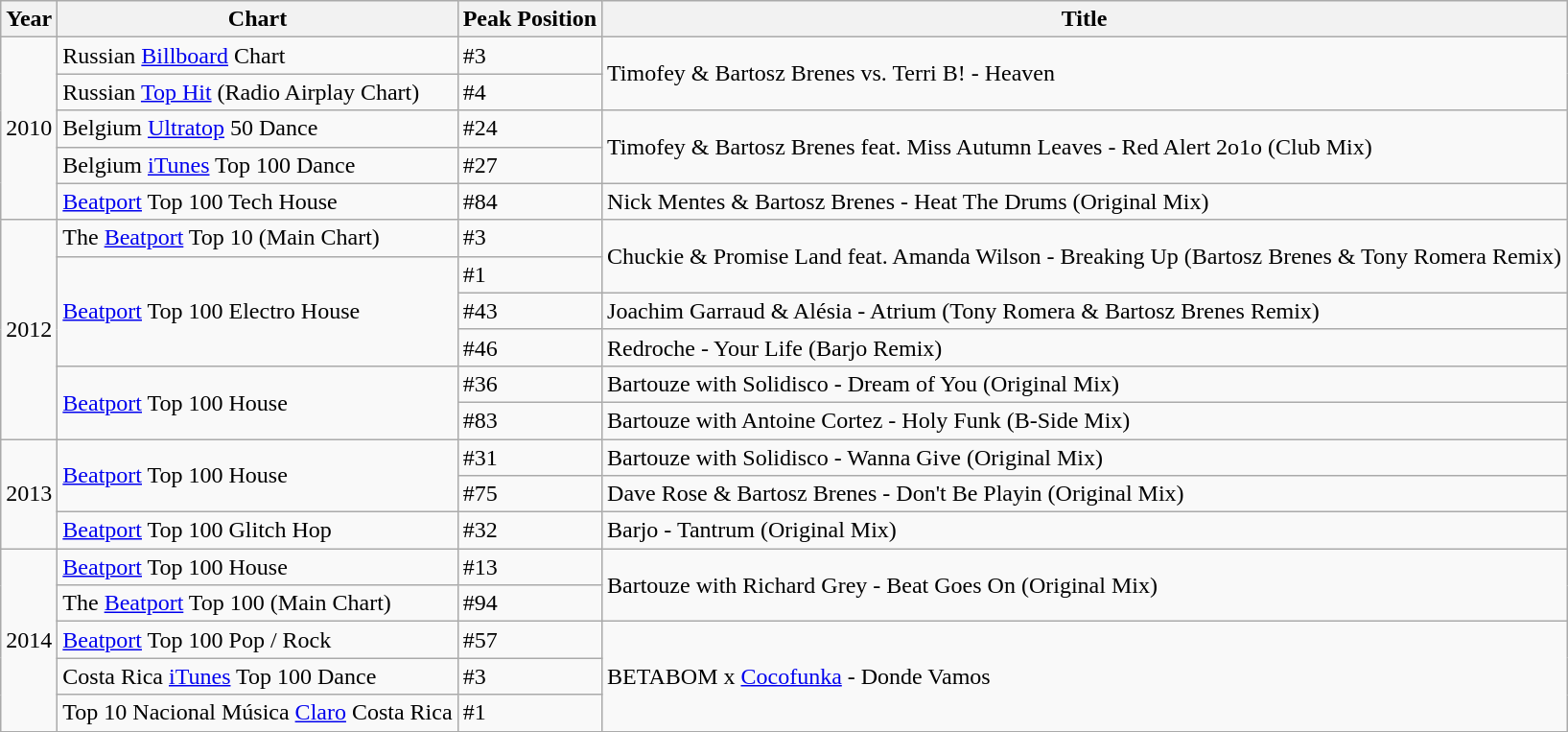<table class="wikitable" border="1">
<tr>
<th>Year</th>
<th>Chart</th>
<th>Peak Position</th>
<th>Title</th>
</tr>
<tr>
<td rowspan="5">2010</td>
<td>Russian <a href='#'>Billboard</a> Chart</td>
<td>#3</td>
<td rowspan="2">Timofey & Bartosz Brenes vs. Terri B! - Heaven</td>
</tr>
<tr>
<td>Russian <a href='#'>Top Hit</a> (Radio Airplay Chart)</td>
<td>#4</td>
</tr>
<tr>
<td>Belgium <a href='#'>Ultratop</a> 50 Dance</td>
<td>#24</td>
<td rowspan="2">Timofey & Bartosz Brenes feat. Miss Autumn Leaves - Red Alert 2o1o (Club Mix)</td>
</tr>
<tr>
<td>Belgium <a href='#'>iTunes</a> Top 100 Dance</td>
<td>#27</td>
</tr>
<tr>
<td><a href='#'>Beatport</a> Top 100 Tech House</td>
<td>#84</td>
<td>Nick Mentes & Bartosz Brenes - Heat The Drums (Original Mix)</td>
</tr>
<tr>
<td rowspan="6">2012</td>
<td>The <a href='#'>Beatport</a> Top 10 (Main Chart)</td>
<td>#3</td>
<td rowspan="2">Chuckie & Promise Land feat. Amanda Wilson - Breaking Up (Bartosz Brenes & Tony Romera Remix)</td>
</tr>
<tr>
<td rowspan="3"><a href='#'>Beatport</a> Top 100 Electro House</td>
<td>#1</td>
</tr>
<tr>
<td>#43</td>
<td>Joachim Garraud & Alésia - Atrium (Tony Romera & Bartosz Brenes Remix)</td>
</tr>
<tr>
<td>#46</td>
<td>Redroche - Your Life (Barjo Remix)</td>
</tr>
<tr>
<td rowspan="2"><a href='#'>Beatport</a> Top 100 House</td>
<td>#36</td>
<td>Bartouze with Solidisco - Dream of You (Original Mix)</td>
</tr>
<tr>
<td>#83</td>
<td>Bartouze with Antoine Cortez - Holy Funk (B-Side Mix)</td>
</tr>
<tr>
<td rowspan="3">2013</td>
<td rowspan="2"><a href='#'>Beatport</a> Top 100 House</td>
<td>#31</td>
<td>Bartouze with Solidisco - Wanna Give (Original Mix)</td>
</tr>
<tr>
<td>#75</td>
<td>Dave Rose & Bartosz Brenes - Don't Be Playin (Original Mix)</td>
</tr>
<tr>
<td><a href='#'>Beatport</a> Top 100 Glitch Hop</td>
<td>#32</td>
<td>Barjo - Tantrum (Original Mix)</td>
</tr>
<tr>
<td rowspan="5">2014</td>
<td><a href='#'>Beatport</a> Top 100 House</td>
<td>#13</td>
<td rowspan="2">Bartouze with Richard Grey - Beat Goes On (Original Mix)</td>
</tr>
<tr>
<td>The <a href='#'>Beatport</a> Top 100 (Main Chart)</td>
<td>#94</td>
</tr>
<tr>
<td><a href='#'>Beatport</a> Top 100 Pop / Rock</td>
<td>#57</td>
<td rowspan="3">BETABOM x <a href='#'>Cocofunka</a> - Donde Vamos</td>
</tr>
<tr>
<td>Costa Rica <a href='#'>iTunes</a> Top 100 Dance</td>
<td>#3</td>
</tr>
<tr>
<td>Top 10 Nacional Música <a href='#'>Claro</a> Costa Rica</td>
<td>#1</td>
</tr>
<tr>
</tr>
</table>
